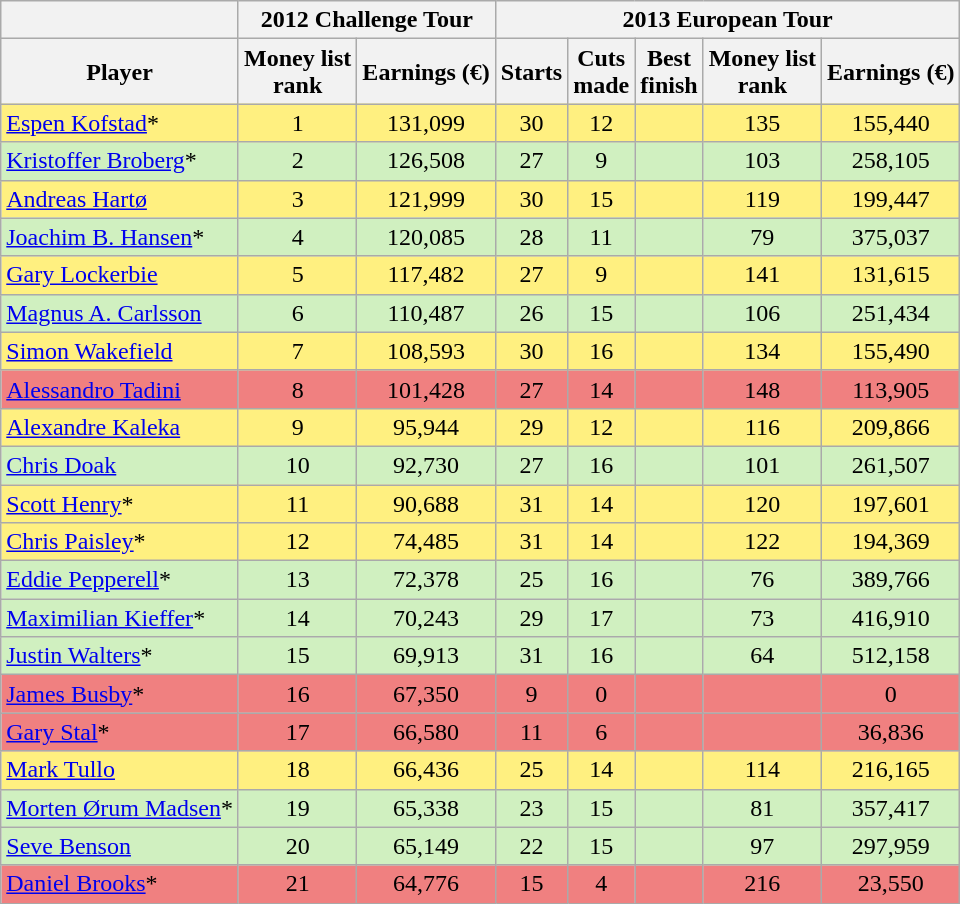<table class="wikitable sortable" style="text-align:center">
<tr>
<th></th>
<th colspan=2>2012 Challenge Tour</th>
<th colspan=6>2013 European Tour</th>
</tr>
<tr>
<th>Player</th>
<th>Money list<br>rank</th>
<th>Earnings (€)</th>
<th>Starts</th>
<th>Cuts<br>made</th>
<th>Best<br>finish</th>
<th>Money list<br>rank</th>
<th>Earnings (€)</th>
</tr>
<tr style="background:#FFF080;">
<td align=left> <a href='#'>Espen Kofstad</a>*</td>
<td>1</td>
<td>131,099</td>
<td>30</td>
<td>12</td>
<td></td>
<td>135</td>
<td>155,440</td>
</tr>
<tr style="background:#D0F0C0;">
<td align=left> <a href='#'>Kristoffer Broberg</a>*</td>
<td>2</td>
<td>126,508</td>
<td>27</td>
<td>9</td>
<td></td>
<td>103</td>
<td>258,105</td>
</tr>
<tr style="background:#FFF080;">
<td align=left> <a href='#'>Andreas Hartø</a></td>
<td>3</td>
<td>121,999</td>
<td>30</td>
<td>15</td>
<td></td>
<td>119</td>
<td>199,447</td>
</tr>
<tr style="background:#D0F0C0;">
<td align=left> <a href='#'>Joachim B. Hansen</a>*</td>
<td>4</td>
<td>120,085</td>
<td>28</td>
<td>11</td>
<td></td>
<td>79</td>
<td>375,037</td>
</tr>
<tr style="background:#FFF080;">
<td align=left> <a href='#'>Gary Lockerbie</a></td>
<td>5</td>
<td>117,482</td>
<td>27</td>
<td>9</td>
<td></td>
<td>141</td>
<td>131,615</td>
</tr>
<tr style="background:#D0F0C0;">
<td align=left> <a href='#'>Magnus A. Carlsson</a></td>
<td>6</td>
<td>110,487</td>
<td>26</td>
<td>15</td>
<td></td>
<td>106</td>
<td>251,434</td>
</tr>
<tr style="background:#FFF080;">
<td align=left> <a href='#'>Simon Wakefield</a></td>
<td>7</td>
<td>108,593</td>
<td>30</td>
<td>16</td>
<td></td>
<td>134</td>
<td>155,490</td>
</tr>
<tr style="background:#F08080;">
<td align=left> <a href='#'>Alessandro Tadini</a></td>
<td>8</td>
<td>101,428</td>
<td>27</td>
<td>14</td>
<td></td>
<td>148</td>
<td>113,905</td>
</tr>
<tr style="background:#FFF080;">
<td align=left> <a href='#'>Alexandre Kaleka</a></td>
<td>9</td>
<td>95,944</td>
<td>29</td>
<td>12</td>
<td></td>
<td>116</td>
<td>209,866</td>
</tr>
<tr style="background:#D0F0C0;">
<td align=left> <a href='#'>Chris Doak</a></td>
<td>10</td>
<td>92,730</td>
<td>27</td>
<td>16</td>
<td></td>
<td>101</td>
<td>261,507</td>
</tr>
<tr style="background:#FFF080;">
<td align=left> <a href='#'>Scott Henry</a>*</td>
<td>11</td>
<td>90,688</td>
<td>31</td>
<td>14</td>
<td></td>
<td>120</td>
<td>197,601</td>
</tr>
<tr style="background:#FFF080;">
<td align=left> <a href='#'>Chris Paisley</a>*</td>
<td>12</td>
<td>74,485</td>
<td>31</td>
<td>14</td>
<td></td>
<td>122</td>
<td>194,369</td>
</tr>
<tr style="background:#D0F0C0;">
<td align=left> <a href='#'>Eddie Pepperell</a>*</td>
<td>13</td>
<td>72,378</td>
<td>25</td>
<td>16</td>
<td></td>
<td>76</td>
<td>389,766</td>
</tr>
<tr style="background:#D0F0C0;">
<td align=left> <a href='#'>Maximilian Kieffer</a>*</td>
<td>14</td>
<td>70,243</td>
<td>29</td>
<td>17</td>
<td></td>
<td>73</td>
<td>416,910</td>
</tr>
<tr style="background:#D0F0C0;">
<td align=left> <a href='#'>Justin Walters</a>*</td>
<td>15</td>
<td>69,913</td>
<td>31</td>
<td>16</td>
<td></td>
<td>64</td>
<td>512,158</td>
</tr>
<tr style="background:#F08080;">
<td align=left> <a href='#'>James Busby</a>*</td>
<td>16</td>
<td>67,350</td>
<td>9</td>
<td>0</td>
<td></td>
<td></td>
<td>0</td>
</tr>
<tr style="background:#F08080;">
<td align=left> <a href='#'>Gary Stal</a>*</td>
<td>17</td>
<td>66,580</td>
<td>11</td>
<td>6</td>
<td></td>
<td></td>
<td>36,836</td>
</tr>
<tr style="background:#FFF080;">
<td align=left> <a href='#'>Mark Tullo</a></td>
<td>18</td>
<td>66,436</td>
<td>25</td>
<td>14</td>
<td></td>
<td>114</td>
<td>216,165</td>
</tr>
<tr style="background:#D0F0C0;">
<td align=left> <a href='#'>Morten Ørum Madsen</a>*</td>
<td>19</td>
<td>65,338</td>
<td>23</td>
<td>15</td>
<td></td>
<td>81</td>
<td>357,417</td>
</tr>
<tr style="background:#D0F0C0;">
<td align=left> <a href='#'>Seve Benson</a></td>
<td>20</td>
<td>65,149</td>
<td>22</td>
<td>15</td>
<td></td>
<td>97</td>
<td>297,959</td>
</tr>
<tr style="background:#F08080;">
<td align=left> <a href='#'>Daniel Brooks</a>*</td>
<td>21</td>
<td>64,776</td>
<td>15</td>
<td>4</td>
<td></td>
<td>216</td>
<td>23,550</td>
</tr>
</table>
